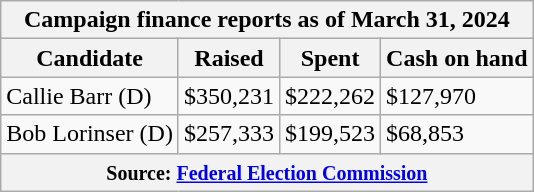<table class="wikitable sortable">
<tr>
<th colspan=4>Campaign finance reports as of March 31, 2024</th>
</tr>
<tr style="text-align:center;">
<th>Candidate</th>
<th>Raised</th>
<th>Spent</th>
<th>Cash on hand</th>
</tr>
<tr>
<td>Callie Barr (D)</td>
<td>$350,231</td>
<td>$222,262</td>
<td>$127,970</td>
</tr>
<tr>
<td>Bob Lorinser (D)</td>
<td>$257,333</td>
<td>$199,523</td>
<td>$68,853</td>
</tr>
<tr>
<th colspan="4"><small>Source: <a href='#'>Federal Election Commission</a></small></th>
</tr>
</table>
